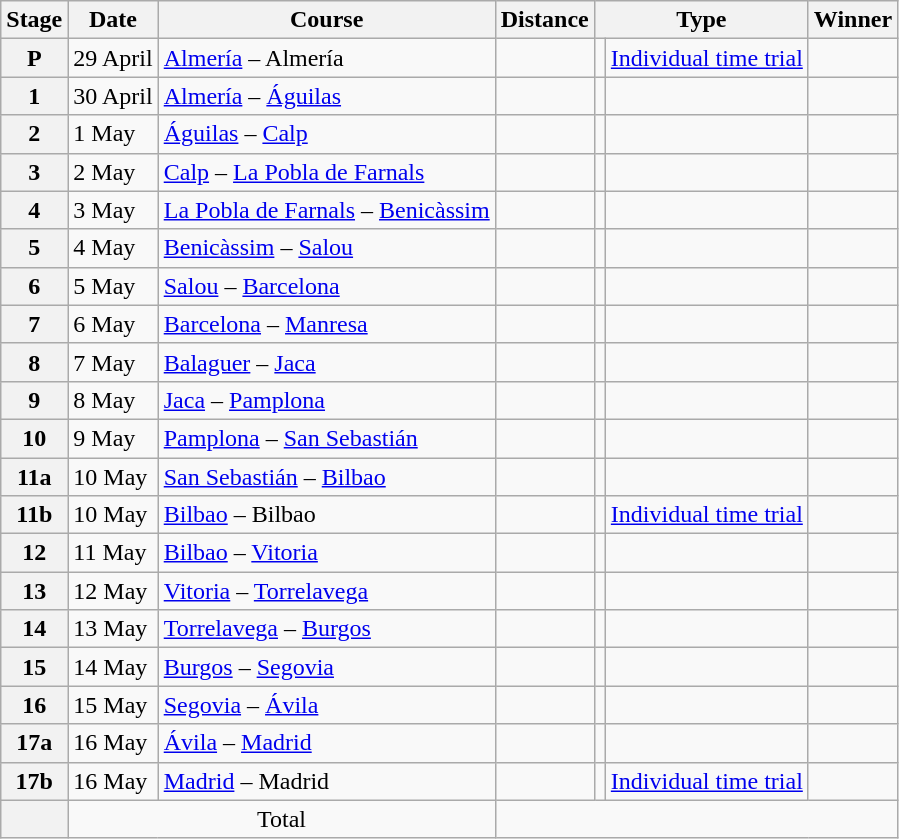<table class="wikitable">
<tr>
<th scope="col">Stage</th>
<th scope="col">Date</th>
<th scope="col">Course</th>
<th scope="col">Distance</th>
<th scope="col" colspan="2">Type</th>
<th scope="col">Winner</th>
</tr>
<tr>
<th scope="row">P</th>
<td>29 April</td>
<td><a href='#'>Almería</a> – Almería</td>
<td style="text-align:center;"></td>
<td></td>
<td><a href='#'>Individual time trial</a></td>
<td></td>
</tr>
<tr>
<th scope="row">1</th>
<td>30 April</td>
<td><a href='#'>Almería</a> – <a href='#'>Águilas</a></td>
<td style="text-align:center;"></td>
<td></td>
<td></td>
<td></td>
</tr>
<tr>
<th scope="row">2</th>
<td>1 May</td>
<td><a href='#'>Águilas</a> – <a href='#'>Calp</a></td>
<td style="text-align:center;"></td>
<td></td>
<td></td>
<td></td>
</tr>
<tr>
<th scope="row">3</th>
<td>2 May</td>
<td><a href='#'>Calp</a> – <a href='#'>La Pobla de Farnals</a></td>
<td style="text-align:center;"></td>
<td></td>
<td></td>
<td></td>
</tr>
<tr>
<th scope="row">4</th>
<td>3 May</td>
<td><a href='#'>La Pobla de Farnals</a> – <a href='#'>Benicàssim</a></td>
<td style="text-align:center;"></td>
<td></td>
<td></td>
<td></td>
</tr>
<tr>
<th scope="row">5</th>
<td>4 May</td>
<td><a href='#'>Benicàssim</a> – <a href='#'>Salou</a></td>
<td style="text-align:center;"></td>
<td></td>
<td></td>
<td></td>
</tr>
<tr>
<th scope="row">6</th>
<td>5 May</td>
<td><a href='#'>Salou</a> – <a href='#'>Barcelona</a></td>
<td style="text-align:center;"></td>
<td></td>
<td></td>
<td></td>
</tr>
<tr>
<th scope="row">7</th>
<td>6 May</td>
<td><a href='#'>Barcelona</a> – <a href='#'>Manresa</a></td>
<td style="text-align:center;"></td>
<td></td>
<td></td>
<td></td>
</tr>
<tr>
<th scope="row">8</th>
<td>7 May</td>
<td><a href='#'>Balaguer</a> – <a href='#'>Jaca</a></td>
<td style="text-align:center;"></td>
<td></td>
<td></td>
<td></td>
</tr>
<tr>
<th scope="row">9</th>
<td>8 May</td>
<td><a href='#'>Jaca</a> – <a href='#'>Pamplona</a></td>
<td style="text-align:center;"></td>
<td></td>
<td></td>
<td></td>
</tr>
<tr>
<th scope="row">10</th>
<td>9 May</td>
<td><a href='#'>Pamplona</a> – <a href='#'>San Sebastián</a></td>
<td style="text-align:center;"></td>
<td></td>
<td></td>
<td></td>
</tr>
<tr>
<th scope="row">11a</th>
<td>10 May</td>
<td><a href='#'>San Sebastián</a> – <a href='#'>Bilbao</a></td>
<td style="text-align:center;"></td>
<td></td>
<td></td>
<td></td>
</tr>
<tr>
<th scope="row">11b</th>
<td>10 May</td>
<td><a href='#'>Bilbao</a> – Bilbao</td>
<td style="text-align:center;"></td>
<td></td>
<td><a href='#'>Individual time trial</a></td>
<td></td>
</tr>
<tr>
<th scope="row">12</th>
<td>11 May</td>
<td><a href='#'>Bilbao</a> – <a href='#'>Vitoria</a></td>
<td style="text-align:center;"></td>
<td></td>
<td></td>
<td></td>
</tr>
<tr>
<th scope="row">13</th>
<td>12 May</td>
<td><a href='#'>Vitoria</a> – <a href='#'>Torrelavega</a></td>
<td style="text-align:center;"></td>
<td></td>
<td></td>
<td></td>
</tr>
<tr>
<th scope="row">14</th>
<td>13 May</td>
<td><a href='#'>Torrelavega</a> – <a href='#'>Burgos</a></td>
<td style="text-align:center;"></td>
<td></td>
<td></td>
<td></td>
</tr>
<tr>
<th scope="row">15</th>
<td>14 May</td>
<td><a href='#'>Burgos</a> – <a href='#'>Segovia</a></td>
<td style="text-align:center;"></td>
<td></td>
<td></td>
<td></td>
</tr>
<tr>
<th scope="row">16</th>
<td>15 May</td>
<td><a href='#'>Segovia</a> – <a href='#'>Ávila</a></td>
<td style="text-align:center;"></td>
<td></td>
<td></td>
<td></td>
</tr>
<tr>
<th scope="row">17a</th>
<td>16 May</td>
<td><a href='#'>Ávila</a> – <a href='#'>Madrid</a></td>
<td style="text-align:center;"></td>
<td></td>
<td></td>
<td></td>
</tr>
<tr>
<th scope="row">17b</th>
<td>16 May</td>
<td><a href='#'>Madrid</a> – Madrid</td>
<td style="text-align:center;"></td>
<td></td>
<td><a href='#'>Individual time trial</a></td>
<td></td>
</tr>
<tr>
<th scope="row"></th>
<td colspan="2" style="text-align:center">Total</td>
<td colspan="4" style="text-align:center"></td>
</tr>
</table>
